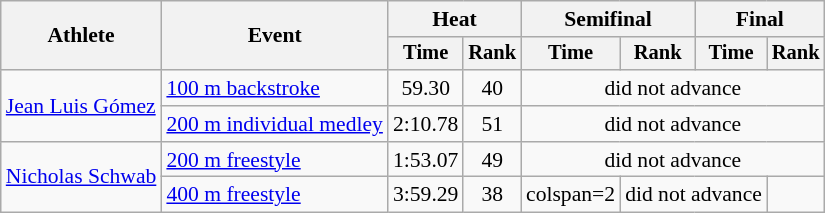<table class=wikitable style="font-size:90%">
<tr>
<th rowspan="2">Athlete</th>
<th rowspan="2">Event</th>
<th colspan="2">Heat</th>
<th colspan="2">Semifinal</th>
<th colspan="2">Final</th>
</tr>
<tr style="font-size:95%">
<th>Time</th>
<th>Rank</th>
<th>Time</th>
<th>Rank</th>
<th>Time</th>
<th>Rank</th>
</tr>
<tr align=center>
<td align=left rowspan=2><a href='#'>Jean Luis Gómez</a></td>
<td align=left><a href='#'>100 m backstroke</a></td>
<td>59.30</td>
<td>40</td>
<td colspan=4>did not advance</td>
</tr>
<tr align=center>
<td align=left><a href='#'>200 m individual medley</a></td>
<td>2:10.78</td>
<td>51</td>
<td colspan=4>did not advance</td>
</tr>
<tr align=center>
<td align=left rowspan=2><a href='#'>Nicholas Schwab</a></td>
<td align=left><a href='#'>200 m freestyle</a></td>
<td>1:53.07</td>
<td>49</td>
<td colspan=4>did not advance</td>
</tr>
<tr align=center>
<td align=left><a href='#'>400 m freestyle</a></td>
<td>3:59.29</td>
<td>38</td>
<td>colspan=2 </td>
<td colspan=2>did not advance</td>
</tr>
</table>
